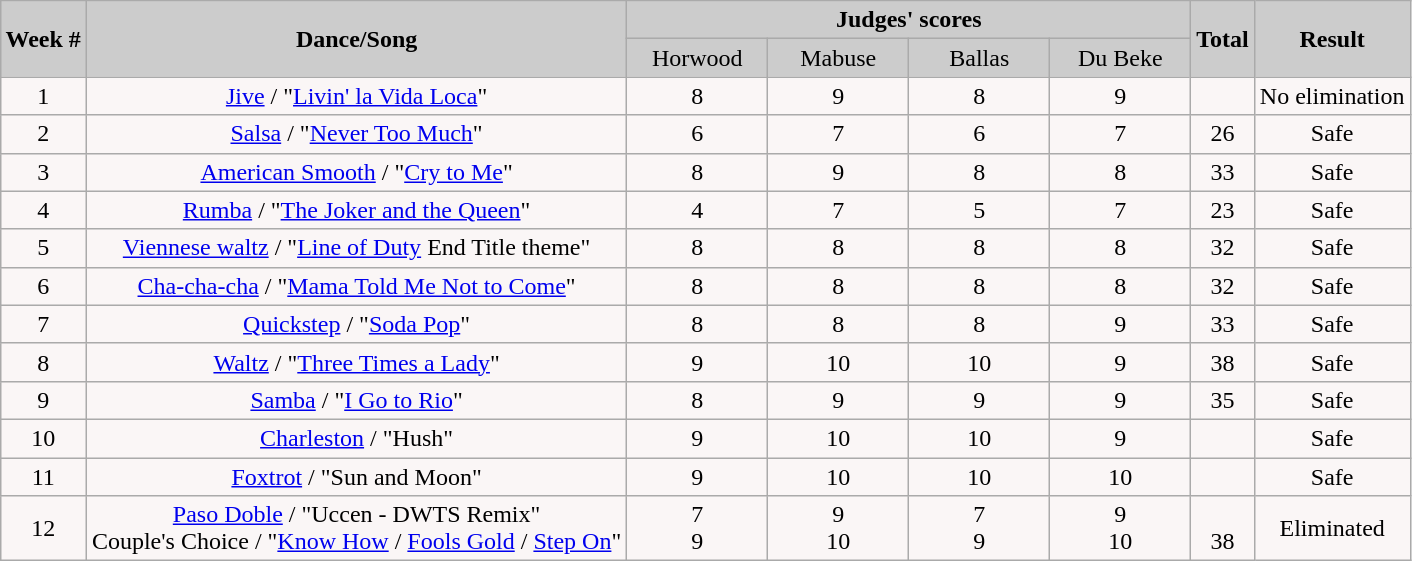<table class="wikitable collapsible collapsed" style="margin:auto; text-align:center;">
<tr style="text-align: center; background:#ccc;">
<td rowspan="2"><strong>Week #</strong></td>
<td rowspan="2"><strong>Dance/Song</strong></td>
<td colspan="4"><strong>Judges' scores</strong></td>
<td rowspan="2"><strong>Total</strong></td>
<td rowspan="2"><strong>Result</strong></td>
</tr>
<tr style="text-align: center; background:#ccc;">
<td style="width:10%; ">Horwood</td>
<td style="width:10%; ">Mabuse</td>
<td style="width:10%; ">Ballas</td>
<td style="width:10%; ">Du Beke</td>
</tr>
<tr style="text-align: center; background:#faf6f6;">
<td>1</td>
<td><a href='#'>Jive</a> / "<a href='#'>Livin' la Vida Loca</a>"</td>
<td>8</td>
<td>9</td>
<td>8</td>
<td>9</td>
<td><strong></strong></td>
<td>No elimination</td>
</tr>
<tr style="text-align: center; background:#faf6f6;">
<td>2</td>
<td><a href='#'>Salsa</a> / "<a href='#'>Never Too Much</a>"</td>
<td>6</td>
<td>7</td>
<td>6</td>
<td>7</td>
<td>26</td>
<td>Safe</td>
</tr>
<tr style="text-align: center; background:#faf6f6;">
<td>3</td>
<td><a href='#'>American Smooth</a> / "<a href='#'>Cry to Me</a>"</td>
<td>8</td>
<td>9</td>
<td>8</td>
<td>8</td>
<td>33</td>
<td>Safe</td>
</tr>
<tr style="text-align: center; background:#faf6f6;">
<td>4</td>
<td><a href='#'>Rumba</a> / "<a href='#'>The Joker and the Queen</a>"</td>
<td>4</td>
<td>7</td>
<td>5</td>
<td>7</td>
<td>23</td>
<td>Safe</td>
</tr>
<tr style="text-align: center; background:#faf6f6;">
<td>5</td>
<td><a href='#'>Viennese waltz</a> / "<a href='#'>Line of Duty</a> End Title theme"</td>
<td>8</td>
<td>8</td>
<td>8</td>
<td>8</td>
<td>32</td>
<td>Safe</td>
</tr>
<tr style="text-align: center; background:#faf6f6;">
<td>6</td>
<td><a href='#'>Cha-cha-cha</a> / "<a href='#'>Mama Told Me Not to Come</a>"</td>
<td>8</td>
<td>8</td>
<td>8</td>
<td>8</td>
<td>32</td>
<td>Safe</td>
</tr>
<tr style="text-align: center; background:#faf6f6;">
<td>7</td>
<td><a href='#'>Quickstep</a> / "<a href='#'>Soda Pop</a>"</td>
<td>8</td>
<td>8</td>
<td>8</td>
<td>9</td>
<td>33</td>
<td>Safe</td>
</tr>
<tr style="text-align: center; background:#faf6f6;">
<td>8</td>
<td><a href='#'>Waltz</a> / "<a href='#'>Three Times a Lady</a>"</td>
<td>9</td>
<td>10</td>
<td>10</td>
<td>9</td>
<td>38</td>
<td>Safe</td>
</tr>
<tr style="text-align: center; background:#faf6f6;">
<td>9</td>
<td><a href='#'>Samba</a> / "<a href='#'>I Go to Rio</a>"</td>
<td>8</td>
<td>9</td>
<td>9</td>
<td>9</td>
<td>35</td>
<td>Safe</td>
</tr>
<tr style="text-align: center; background:#faf6f6;">
<td>10</td>
<td><a href='#'>Charleston</a> / "Hush"</td>
<td>9</td>
<td>10</td>
<td>10</td>
<td>9</td>
<td><strong></strong></td>
<td>Safe</td>
</tr>
<tr style="text-align: center; background:#faf6f6;">
<td>11</td>
<td><a href='#'>Foxtrot</a> / "Sun and Moon"</td>
<td>9</td>
<td>10</td>
<td>10</td>
<td>10</td>
<td><strong></strong></td>
<td>Safe</td>
</tr>
<tr style="text-align: center; background:#faf6f6;">
<td>12</td>
<td><a href='#'>Paso Doble</a> / "Uccen - DWTS Remix"<br>Couple's Choice / "<a href='#'>Know How</a> / <a href='#'>Fools Gold</a> / <a href='#'>Step On</a>"</td>
<td>7<br>9</td>
<td>9<br>10</td>
<td>7<br>9</td>
<td>9<br>10</td>
<td><em></em><br>38</td>
<td>Eliminated</td>
</tr>
</table>
